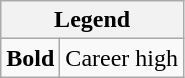<table class="wikitable mw-collapsible mw-collapsed">
<tr>
<th colspan="3">Legend</th>
</tr>
<tr>
<td><strong>Bold</strong></td>
<td>Career high</td>
</tr>
</table>
